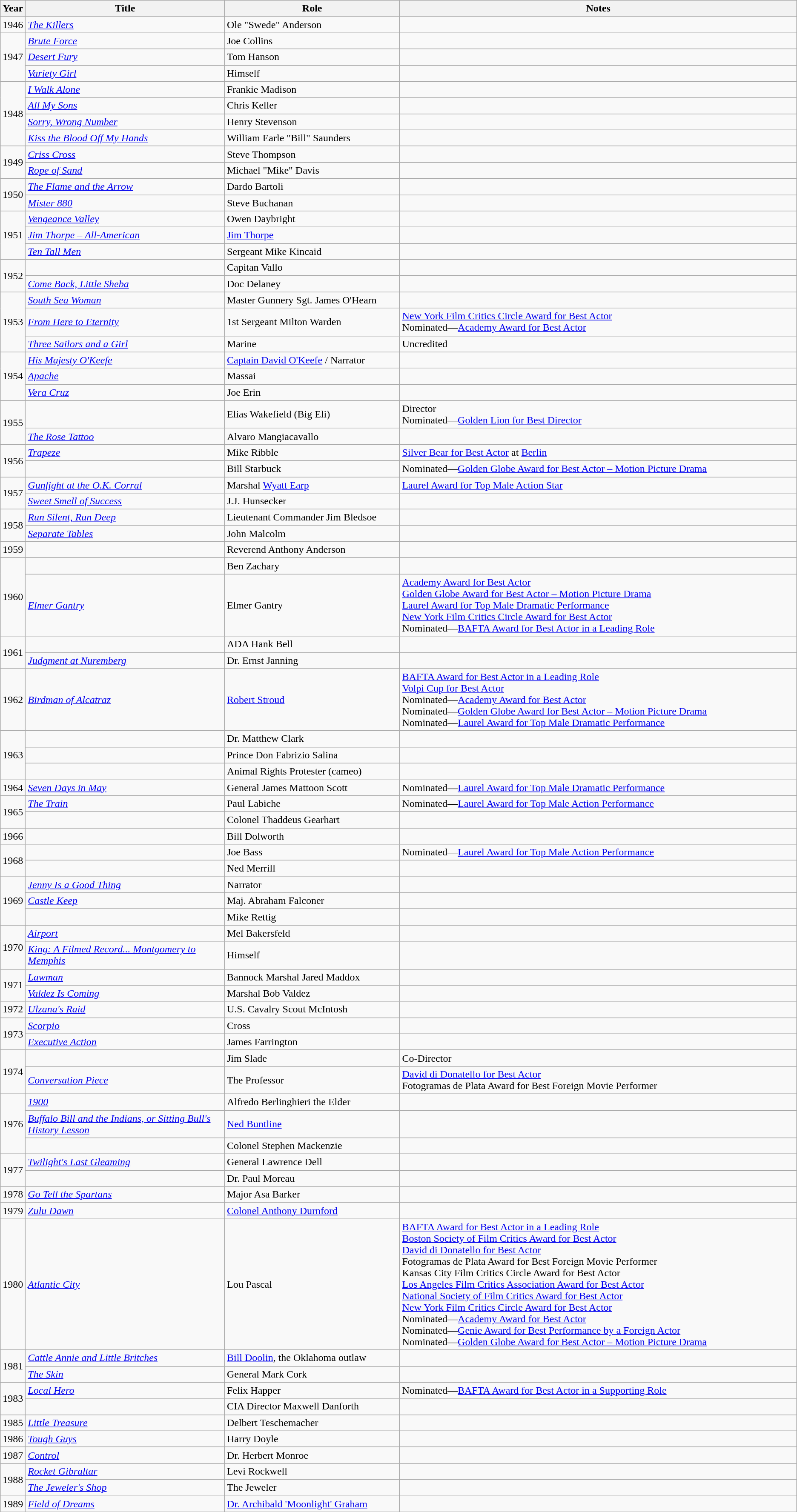<table class="wikitable sortable">
<tr>
<th style="width:3%">Year</th>
<th style="width:25%">Title</th>
<th style="width:22%">Role</th>
<th class="unsortable">Notes</th>
</tr>
<tr>
<td>1946</td>
<td><em><a href='#'>The Killers</a></em></td>
<td>Ole "Swede" Anderson</td>
<td></td>
</tr>
<tr>
<td rowspan="3">1947</td>
<td><em><a href='#'>Brute Force</a></em></td>
<td>Joe Collins</td>
<td></td>
</tr>
<tr>
<td><em><a href='#'>Desert Fury</a></em></td>
<td>Tom Hanson</td>
<td></td>
</tr>
<tr>
<td><em><a href='#'>Variety Girl</a></em></td>
<td>Himself</td>
<td></td>
</tr>
<tr>
<td rowspan="4">1948</td>
<td><em><a href='#'>I Walk Alone</a></em></td>
<td>Frankie Madison</td>
<td></td>
</tr>
<tr>
<td><em><a href='#'>All My Sons</a></em></td>
<td>Chris Keller</td>
<td></td>
</tr>
<tr>
<td><em><a href='#'>Sorry, Wrong Number</a></em></td>
<td>Henry Stevenson</td>
<td></td>
</tr>
<tr>
<td><em><a href='#'>Kiss the Blood Off My Hands</a></em></td>
<td>William Earle "Bill" Saunders</td>
<td></td>
</tr>
<tr>
<td rowspan="2">1949</td>
<td><em><a href='#'>Criss Cross</a></em></td>
<td>Steve Thompson</td>
<td></td>
</tr>
<tr>
<td><em><a href='#'>Rope of Sand</a></em></td>
<td>Michael "Mike" Davis</td>
<td></td>
</tr>
<tr>
<td rowspan="2">1950</td>
<td><em><a href='#'>The Flame and the Arrow</a></em></td>
<td>Dardo Bartoli</td>
<td></td>
</tr>
<tr>
<td><em><a href='#'>Mister 880</a></em></td>
<td>Steve Buchanan</td>
<td></td>
</tr>
<tr>
<td rowspan="3">1951</td>
<td><em><a href='#'>Vengeance Valley</a></em></td>
<td>Owen Daybright</td>
<td></td>
</tr>
<tr>
<td><em><a href='#'>Jim Thorpe – All-American</a></em></td>
<td><a href='#'>Jim Thorpe</a></td>
<td></td>
</tr>
<tr>
<td><em><a href='#'>Ten Tall Men</a></em></td>
<td>Sergeant Mike Kincaid</td>
<td></td>
</tr>
<tr>
<td rowspan="2">1952</td>
<td><em></em></td>
<td>Capitan Vallo</td>
<td></td>
</tr>
<tr>
<td><em><a href='#'>Come Back, Little Sheba</a></em></td>
<td>Doc Delaney</td>
<td></td>
</tr>
<tr>
<td rowspan="3">1953</td>
<td><em><a href='#'>South Sea Woman</a></em></td>
<td>Master Gunnery Sgt. James O'Hearn</td>
<td></td>
</tr>
<tr>
<td><em><a href='#'>From Here to Eternity</a></em></td>
<td>1st Sergeant Milton Warden</td>
<td><a href='#'>New York Film Critics Circle Award for Best Actor</a><br>Nominated—<a href='#'>Academy Award for Best Actor</a></td>
</tr>
<tr>
<td><em><a href='#'>Three Sailors and a Girl</a></em></td>
<td>Marine</td>
<td>Uncredited</td>
</tr>
<tr>
<td rowspan="3">1954</td>
<td><em><a href='#'>His Majesty O'Keefe</a></em></td>
<td><a href='#'>Captain David O'Keefe</a> / Narrator</td>
<td></td>
</tr>
<tr>
<td><em><a href='#'>Apache</a></em></td>
<td>Massai</td>
<td></td>
</tr>
<tr>
<td><em><a href='#'>Vera Cruz</a></em></td>
<td>Joe Erin</td>
<td></td>
</tr>
<tr>
<td rowspan="2">1955</td>
<td><em></em></td>
<td>Elias Wakefield (Big Eli)</td>
<td>Director<br>Nominated—<a href='#'>Golden Lion for Best Director</a></td>
</tr>
<tr>
<td><em><a href='#'>The Rose Tattoo</a></em></td>
<td>Alvaro Mangiacavallo</td>
<td></td>
</tr>
<tr>
<td rowspan="2">1956</td>
<td><em><a href='#'>Trapeze</a></em></td>
<td>Mike Ribble</td>
<td><a href='#'>Silver Bear for Best Actor</a> at <a href='#'>Berlin</a></td>
</tr>
<tr>
<td><em></em></td>
<td>Bill Starbuck</td>
<td>Nominated—<a href='#'>Golden Globe Award for Best Actor – Motion Picture Drama</a></td>
</tr>
<tr>
<td rowspan="2">1957</td>
<td><em><a href='#'>Gunfight at the O.K. Corral</a></em></td>
<td>Marshal <a href='#'>Wyatt Earp</a></td>
<td><a href='#'>Laurel Award for Top Male Action Star</a></td>
</tr>
<tr>
<td><em><a href='#'>Sweet Smell of Success</a></em></td>
<td>J.J. Hunsecker</td>
<td></td>
</tr>
<tr>
<td rowspan="2">1958</td>
<td><em><a href='#'>Run Silent, Run Deep</a></em></td>
<td>Lieutenant Commander Jim Bledsoe</td>
<td></td>
</tr>
<tr>
<td><em><a href='#'>Separate Tables</a></em></td>
<td>John Malcolm</td>
<td></td>
</tr>
<tr>
<td>1959</td>
<td><em></em></td>
<td>Reverend Anthony Anderson</td>
<td></td>
</tr>
<tr>
<td rowspan="2">1960</td>
<td><em></em></td>
<td>Ben Zachary</td>
<td></td>
</tr>
<tr>
<td><em><a href='#'>Elmer Gantry</a></em></td>
<td>Elmer Gantry</td>
<td><a href='#'>Academy Award for Best Actor</a><br><a href='#'>Golden Globe Award for Best Actor – Motion Picture Drama</a><br><a href='#'>Laurel Award for Top Male Dramatic Performance</a><br><a href='#'>New York Film Critics Circle Award for Best Actor</a><br>Nominated—<a href='#'>BAFTA Award for Best Actor in a Leading Role</a></td>
</tr>
<tr>
<td rowspan="2">1961</td>
<td><em></em></td>
<td>ADA Hank Bell</td>
<td></td>
</tr>
<tr>
<td><em><a href='#'>Judgment at Nuremberg</a></em></td>
<td>Dr. Ernst Janning</td>
<td></td>
</tr>
<tr>
<td>1962</td>
<td><em><a href='#'>Birdman of Alcatraz</a></em></td>
<td><a href='#'>Robert Stroud</a></td>
<td><a href='#'>BAFTA Award for Best Actor in a Leading Role</a><br><a href='#'>Volpi Cup for Best Actor</a><br>Nominated—<a href='#'>Academy Award for Best Actor</a><br>Nominated—<a href='#'>Golden Globe Award for Best Actor – Motion Picture Drama</a><br>Nominated—<a href='#'>Laurel Award for Top Male Dramatic Performance</a></td>
</tr>
<tr>
<td rowspan="3">1963</td>
<td><em></em></td>
<td>Dr. Matthew Clark</td>
<td></td>
</tr>
<tr>
<td><em></em></td>
<td>Prince Don Fabrizio Salina</td>
<td></td>
</tr>
<tr>
<td><em></em></td>
<td>Animal Rights Protester (cameo)</td>
<td></td>
</tr>
<tr>
<td>1964</td>
<td><em><a href='#'>Seven Days in May</a></em></td>
<td>General James Mattoon Scott</td>
<td>Nominated—<a href='#'>Laurel Award for Top Male Dramatic Performance</a></td>
</tr>
<tr>
<td rowspan="2">1965</td>
<td><em><a href='#'>The Train</a></em></td>
<td>Paul Labiche</td>
<td>Nominated—<a href='#'>Laurel Award for Top Male Action Performance</a></td>
</tr>
<tr>
<td><em></em></td>
<td>Colonel Thaddeus Gearhart</td>
<td></td>
</tr>
<tr>
<td>1966</td>
<td><em></em></td>
<td>Bill Dolworth</td>
<td></td>
</tr>
<tr>
<td rowspan="2">1968</td>
<td><em></em></td>
<td>Joe Bass</td>
<td>Nominated—<a href='#'>Laurel Award for Top Male Action Performance</a></td>
</tr>
<tr>
<td><em></em></td>
<td>Ned Merrill</td>
<td></td>
</tr>
<tr>
<td rowspan="3">1969</td>
<td><em><a href='#'>Jenny Is a Good Thing</a></em></td>
<td>Narrator</td>
<td></td>
</tr>
<tr>
<td><em><a href='#'>Castle Keep</a></em></td>
<td>Maj. Abraham Falconer</td>
<td></td>
</tr>
<tr>
<td><em></em></td>
<td>Mike Rettig</td>
<td></td>
</tr>
<tr>
<td rowspan="2">1970</td>
<td><em><a href='#'>Airport</a></em></td>
<td>Mel Bakersfeld</td>
<td></td>
</tr>
<tr>
<td><em><a href='#'>King: A Filmed Record... Montgomery to Memphis</a></em></td>
<td>Himself</td>
<td></td>
</tr>
<tr>
<td rowspan="2">1971</td>
<td><em><a href='#'>Lawman</a></em></td>
<td>Bannock Marshal Jared Maddox</td>
<td></td>
</tr>
<tr>
<td><em><a href='#'>Valdez Is Coming</a></em></td>
<td>Marshal Bob Valdez</td>
<td></td>
</tr>
<tr>
<td>1972</td>
<td><em><a href='#'>Ulzana's Raid</a></em></td>
<td>U.S. Cavalry Scout McIntosh</td>
<td></td>
</tr>
<tr>
<td rowspan="2">1973</td>
<td><em><a href='#'>Scorpio</a></em></td>
<td>Cross</td>
<td></td>
</tr>
<tr>
<td><em><a href='#'>Executive Action</a></em></td>
<td>James Farrington</td>
<td></td>
</tr>
<tr>
<td rowspan="2">1974</td>
<td><em></em></td>
<td>Jim Slade</td>
<td>Co-Director</td>
</tr>
<tr>
<td><em><a href='#'>Conversation Piece</a></em></td>
<td>The Professor</td>
<td><a href='#'>David di Donatello for Best Actor</a><br>Fotogramas de Plata Award for Best Foreign Movie Performer</td>
</tr>
<tr>
<td rowspan="3">1976</td>
<td><em><a href='#'>1900</a></em></td>
<td>Alfredo Berlinghieri the Elder</td>
<td></td>
</tr>
<tr>
<td><em><a href='#'>Buffalo Bill and the Indians, or Sitting Bull's History Lesson</a></em></td>
<td><a href='#'>Ned Buntline</a></td>
<td></td>
</tr>
<tr>
<td><em></em></td>
<td>Colonel Stephen Mackenzie</td>
<td></td>
</tr>
<tr>
<td rowspan="2">1977</td>
<td><em><a href='#'>Twilight's Last Gleaming</a></em></td>
<td>General Lawrence Dell</td>
</tr>
<tr>
<td><em></em></td>
<td>Dr. Paul Moreau</td>
<td></td>
</tr>
<tr>
<td>1978</td>
<td><em><a href='#'>Go Tell the Spartans</a></em></td>
<td>Major Asa Barker</td>
<td></td>
</tr>
<tr>
<td>1979</td>
<td><em><a href='#'>Zulu Dawn</a></em></td>
<td><a href='#'>Colonel Anthony Durnford</a></td>
<td></td>
</tr>
<tr>
<td>1980</td>
<td><em><a href='#'>Atlantic City</a></em></td>
<td>Lou Pascal</td>
<td><a href='#'>BAFTA Award for Best Actor in a Leading Role</a><br><a href='#'>Boston Society of Film Critics Award for Best Actor</a><br><a href='#'>David di Donatello for Best Actor</a><br>Fotogramas de Plata Award for Best Foreign Movie Performer<br>Kansas City Film Critics Circle Award for Best Actor<br><a href='#'>Los Angeles Film Critics Association Award for Best Actor</a><br><a href='#'>National Society of Film Critics Award for Best Actor</a><br><a href='#'>New York Film Critics Circle Award for Best Actor</a><br>Nominated—<a href='#'>Academy Award for Best Actor</a><br>Nominated—<a href='#'>Genie Award for Best Performance by a Foreign Actor</a><br>Nominated—<a href='#'>Golden Globe Award for Best Actor – Motion Picture Drama</a></td>
</tr>
<tr>
<td rowspan="2">1981</td>
<td><em><a href='#'>Cattle Annie and Little Britches</a></em></td>
<td><a href='#'>Bill Doolin</a>, the Oklahoma outlaw</td>
<td></td>
</tr>
<tr>
<td><em><a href='#'>The Skin</a></em></td>
<td>General Mark Cork</td>
<td></td>
</tr>
<tr>
<td rowspan="2">1983</td>
<td><em><a href='#'>Local Hero</a></em></td>
<td>Felix Happer</td>
<td>Nominated—<a href='#'>BAFTA Award for Best Actor in a Supporting Role</a></td>
</tr>
<tr>
<td><em></em></td>
<td>CIA Director Maxwell Danforth</td>
<td></td>
</tr>
<tr>
<td>1985</td>
<td><em><a href='#'>Little Treasure</a></em></td>
<td>Delbert Teschemacher</td>
<td></td>
</tr>
<tr>
<td>1986</td>
<td><em><a href='#'>Tough Guys</a></em></td>
<td>Harry Doyle</td>
<td></td>
</tr>
<tr>
<td>1987</td>
<td><em><a href='#'>Control</a></em></td>
<td>Dr. Herbert Monroe</td>
<td></td>
</tr>
<tr>
<td rowspan="2">1988</td>
<td><em><a href='#'>Rocket Gibraltar</a></em></td>
<td>Levi Rockwell</td>
<td></td>
</tr>
<tr>
<td><em><a href='#'>The Jeweler's Shop</a></em></td>
<td>The Jeweler</td>
<td></td>
</tr>
<tr>
<td>1989</td>
<td><em><a href='#'>Field of Dreams</a></em></td>
<td><a href='#'>Dr. Archibald 'Moonlight' Graham</a></td>
<td></td>
</tr>
</table>
